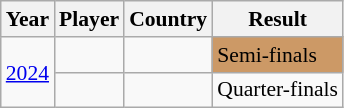<table class="wikitable sortable" style="font-size:90%;">
<tr>
<th>Year</th>
<th>Player</th>
<th>Country</th>
<th>Result</th>
</tr>
<tr>
<td rowspan="2"><a href='#'>2024</a> </td>
<td></td>
<td></td>
<td bgcolor="#cc9966" data-sort-value="1">Semi-finals</td>
</tr>
<tr>
<td></td>
<td></td>
<td data-sort-value="2">Quarter-finals</td>
</tr>
</table>
